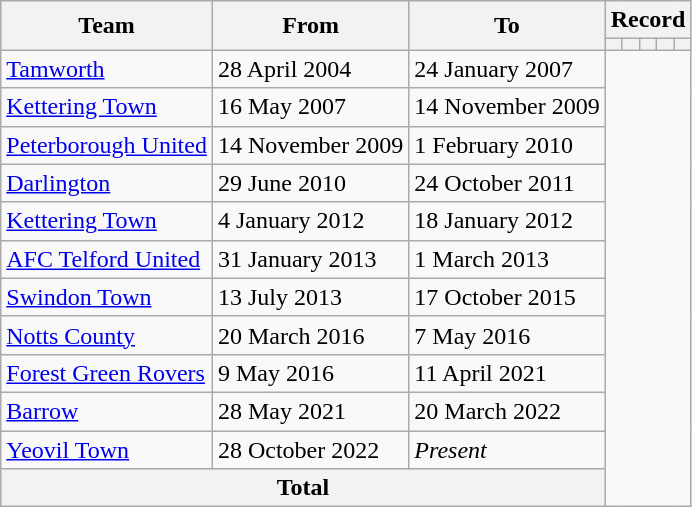<table class=wikitable style="text-align: center">
<tr>
<th rowspan=2>Team</th>
<th rowspan=2>From</th>
<th rowspan=2>To</th>
<th colspan=5>Record</th>
</tr>
<tr>
<th></th>
<th></th>
<th></th>
<th></th>
<th></th>
</tr>
<tr>
<td align=left><a href='#'>Tamworth</a></td>
<td align=left>28 April 2004</td>
<td align=left>24 January 2007<br></td>
</tr>
<tr>
<td align=left><a href='#'>Kettering Town</a></td>
<td align=left>16 May 2007</td>
<td align=left>14 November 2009<br></td>
</tr>
<tr>
<td align=left><a href='#'>Peterborough United</a></td>
<td align=left>14 November 2009</td>
<td align=left>1 February 2010<br></td>
</tr>
<tr>
<td align=left><a href='#'>Darlington</a></td>
<td align=left>29 June 2010</td>
<td align=left>24 October 2011<br></td>
</tr>
<tr>
<td align=left><a href='#'>Kettering Town</a></td>
<td align=left>4 January 2012</td>
<td align=left>18 January 2012<br></td>
</tr>
<tr>
<td align=left><a href='#'>AFC Telford United</a></td>
<td align=left>31 January 2013</td>
<td align=left>1 March 2013<br></td>
</tr>
<tr>
<td align=left><a href='#'>Swindon Town</a></td>
<td align=left>13 July 2013</td>
<td align=left>17 October 2015<br></td>
</tr>
<tr>
<td align=left><a href='#'>Notts County</a></td>
<td align=left>20 March 2016</td>
<td align=left>7 May 2016<br></td>
</tr>
<tr>
<td align=left><a href='#'>Forest Green Rovers</a></td>
<td align=left>9 May 2016</td>
<td align=left>11 April 2021<br></td>
</tr>
<tr>
<td align=left><a href='#'>Barrow</a></td>
<td align=left>28 May 2021</td>
<td align=left>20 March 2022<br></td>
</tr>
<tr>
<td align=left><a href='#'>Yeovil Town</a></td>
<td align=left>28 October 2022</td>
<td align=left><em>Present</em><br></td>
</tr>
<tr>
<th colspan=3>Total<br></th>
</tr>
</table>
